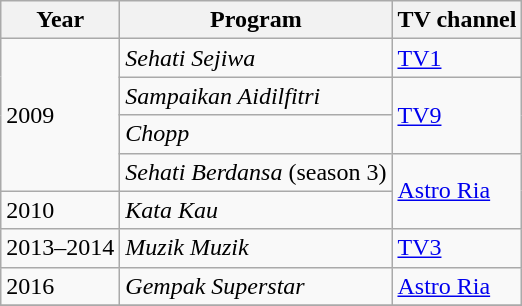<table class="wikitable">
<tr>
<th>Year</th>
<th>Program</th>
<th>TV channel</th>
</tr>
<tr>
<td rowspan="4">2009</td>
<td><em>Sehati Sejiwa</em></td>
<td><a href='#'>TV1</a></td>
</tr>
<tr>
<td><em>Sampaikan Aidilfitri</em></td>
<td rowspan="2"><a href='#'>TV9</a></td>
</tr>
<tr>
<td><em>Chopp</em></td>
</tr>
<tr>
<td><em>Sehati Berdansa</em> (season 3)</td>
<td rowspan="2"><a href='#'>Astro Ria</a></td>
</tr>
<tr>
<td>2010</td>
<td><em>Kata Kau</em></td>
</tr>
<tr>
<td>2013–2014</td>
<td><em>Muzik Muzik</em></td>
<td><a href='#'>TV3</a></td>
</tr>
<tr>
<td>2016</td>
<td><em>Gempak Superstar</em></td>
<td><a href='#'>Astro Ria</a></td>
</tr>
<tr>
</tr>
</table>
